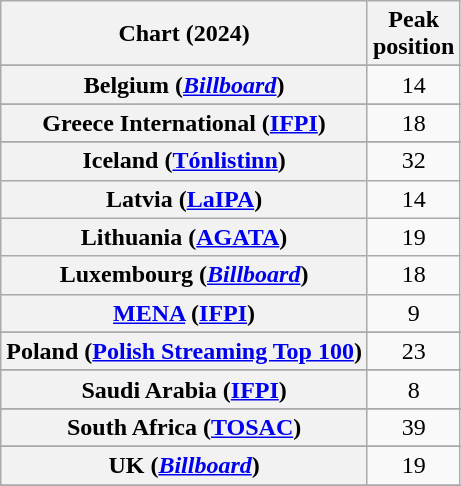<table class="wikitable sortable plainrowheaders" style="text-align:center">
<tr>
<th scope="col">Chart (2024)</th>
<th scope="col">Peak<br>position</th>
</tr>
<tr>
</tr>
<tr>
<th scope="row">Belgium (<em><a href='#'>Billboard</a></em>)</th>
<td>14</td>
</tr>
<tr>
</tr>
<tr>
</tr>
<tr>
</tr>
<tr>
</tr>
<tr>
</tr>
<tr>
</tr>
<tr>
<th scope="row">Greece International (<a href='#'>IFPI</a>)</th>
<td>18</td>
</tr>
<tr>
</tr>
<tr>
<th scope="row">Iceland (<a href='#'>Tónlistinn</a>)</th>
<td>32</td>
</tr>
<tr>
<th scope="row">Latvia (<a href='#'>LaIPA</a>)</th>
<td>14</td>
</tr>
<tr>
<th scope="row">Lithuania (<a href='#'>AGATA</a>)</th>
<td>19</td>
</tr>
<tr>
<th scope="row">Luxembourg (<em><a href='#'>Billboard</a></em>)</th>
<td>18</td>
</tr>
<tr>
<th scope="row"><a href='#'>MENA</a> (<a href='#'>IFPI</a>)</th>
<td>9</td>
</tr>
<tr>
</tr>
<tr>
</tr>
<tr>
<th scope="row">Poland (<a href='#'>Polish Streaming Top 100</a>)</th>
<td>23</td>
</tr>
<tr>
</tr>
<tr>
<th scope="row">Saudi Arabia (<a href='#'>IFPI</a>)</th>
<td>8</td>
</tr>
<tr>
</tr>
<tr>
<th scope="row">South Africa (<a href='#'>TOSAC</a>)</th>
<td>39</td>
</tr>
<tr>
</tr>
<tr>
</tr>
<tr>
<th scope="row">UK (<em><a href='#'>Billboard</a></em>)</th>
<td>19</td>
</tr>
<tr>
</tr>
<tr>
</tr>
<tr>
</tr>
<tr>
</tr>
</table>
